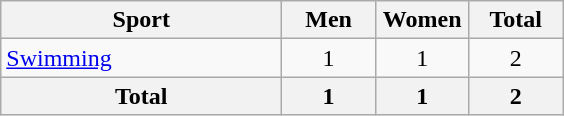<table class="wikitable sortable" style="text-align:center;">
<tr>
<th width=180>Sport</th>
<th width=55>Men</th>
<th width=55>Women</th>
<th width=55>Total</th>
</tr>
<tr>
<td align=left><a href='#'>Swimming</a></td>
<td>1</td>
<td>1</td>
<td>2</td>
</tr>
<tr>
<th>Total</th>
<th>1</th>
<th>1</th>
<th>2</th>
</tr>
</table>
